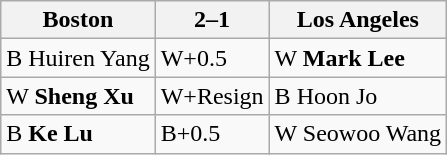<table class="wikitable">
<tr>
<th>Boston</th>
<th>2–1</th>
<th>Los Angeles</th>
</tr>
<tr>
<td>B Huiren Yang</td>
<td>W+0.5</td>
<td>W <strong>Mark Lee</strong></td>
</tr>
<tr>
<td>W <strong>Sheng Xu</strong></td>
<td>W+Resign</td>
<td>B Hoon Jo</td>
</tr>
<tr>
<td>B <strong>Ke Lu</strong></td>
<td>B+0.5</td>
<td>W Seowoo Wang</td>
</tr>
</table>
